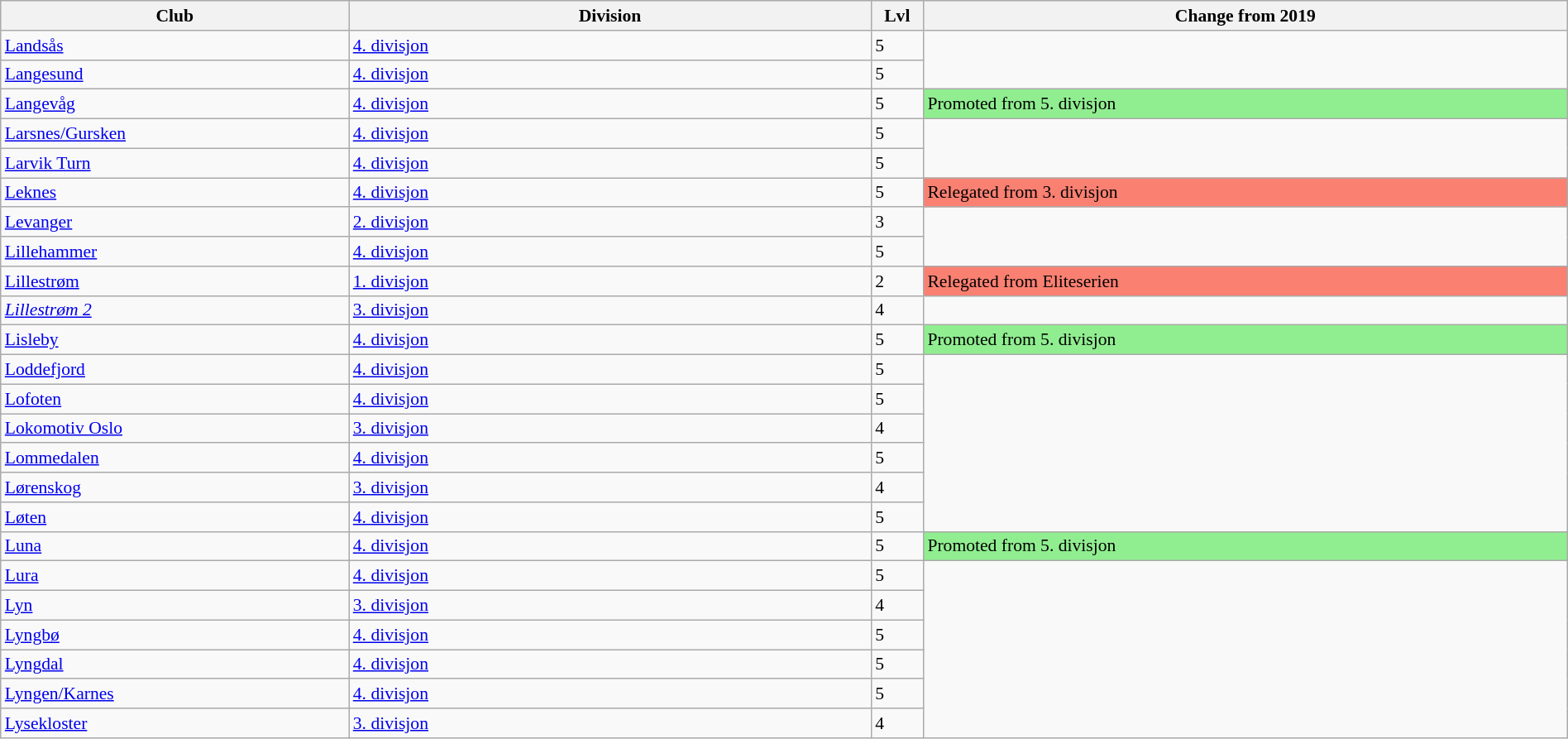<table class="wikitable sortable" width=100% style="font-size:90%">
<tr>
<th width=20%>Club</th>
<th width=30%>Division</th>
<th width=3%>Lvl</th>
<th width=37%>Change from 2019</th>
</tr>
<tr>
<td><a href='#'>Landsås</a></td>
<td><a href='#'>4. divisjon</a></td>
<td>5</td>
</tr>
<tr>
<td><a href='#'>Langesund</a></td>
<td><a href='#'>4. divisjon</a></td>
<td>5</td>
</tr>
<tr>
<td><a href='#'>Langevåg</a></td>
<td><a href='#'>4. divisjon</a></td>
<td>5</td>
<td style="background:lightgreen">Promoted from 5. divisjon</td>
</tr>
<tr>
<td><a href='#'>Larsnes/Gursken</a></td>
<td><a href='#'>4. divisjon</a></td>
<td>5</td>
</tr>
<tr>
<td><a href='#'>Larvik Turn</a></td>
<td><a href='#'>4. divisjon</a></td>
<td>5</td>
</tr>
<tr>
<td><a href='#'>Leknes</a></td>
<td><a href='#'>4. divisjon</a></td>
<td>5</td>
<td style="background:salmon">Relegated from 3. divisjon</td>
</tr>
<tr>
<td><a href='#'>Levanger</a></td>
<td><a href='#'>2. divisjon</a></td>
<td>3</td>
</tr>
<tr>
<td><a href='#'>Lillehammer</a></td>
<td><a href='#'>4. divisjon</a></td>
<td>5</td>
</tr>
<tr>
<td><a href='#'>Lillestrøm</a></td>
<td><a href='#'>1. divisjon</a></td>
<td>2</td>
<td style="background:salmon">Relegated from Eliteserien</td>
</tr>
<tr>
<td><em><a href='#'>Lillestrøm 2</a></em></td>
<td><a href='#'>3. divisjon</a></td>
<td>4</td>
</tr>
<tr>
<td><a href='#'>Lisleby</a></td>
<td><a href='#'>4. divisjon</a></td>
<td>5</td>
<td style="background:lightgreen">Promoted from 5. divisjon</td>
</tr>
<tr>
<td><a href='#'>Loddefjord</a></td>
<td><a href='#'>4. divisjon</a></td>
<td>5</td>
</tr>
<tr>
<td><a href='#'>Lofoten</a></td>
<td><a href='#'>4. divisjon</a></td>
<td>5</td>
</tr>
<tr>
<td><a href='#'>Lokomotiv Oslo</a></td>
<td><a href='#'>3. divisjon</a></td>
<td>4</td>
</tr>
<tr>
<td><a href='#'>Lommedalen</a></td>
<td><a href='#'>4. divisjon</a></td>
<td>5</td>
</tr>
<tr>
<td><a href='#'>Lørenskog</a></td>
<td><a href='#'>3. divisjon</a></td>
<td>4</td>
</tr>
<tr>
<td><a href='#'>Løten</a></td>
<td><a href='#'>4. divisjon</a></td>
<td>5</td>
</tr>
<tr>
<td><a href='#'>Luna</a></td>
<td><a href='#'>4. divisjon</a></td>
<td>5</td>
<td style="background:lightgreen">Promoted from 5. divisjon</td>
</tr>
<tr>
<td><a href='#'>Lura</a></td>
<td><a href='#'>4. divisjon</a></td>
<td>5</td>
</tr>
<tr>
<td><a href='#'>Lyn</a></td>
<td><a href='#'>3. divisjon</a></td>
<td>4</td>
</tr>
<tr>
<td><a href='#'>Lyngbø</a></td>
<td><a href='#'>4. divisjon</a></td>
<td>5</td>
</tr>
<tr>
<td><a href='#'>Lyngdal</a></td>
<td><a href='#'>4. divisjon</a></td>
<td>5</td>
</tr>
<tr>
<td><a href='#'>Lyngen/Karnes</a></td>
<td><a href='#'>4. divisjon</a></td>
<td>5</td>
</tr>
<tr>
<td><a href='#'>Lysekloster</a></td>
<td><a href='#'>3. divisjon</a></td>
<td>4</td>
</tr>
</table>
